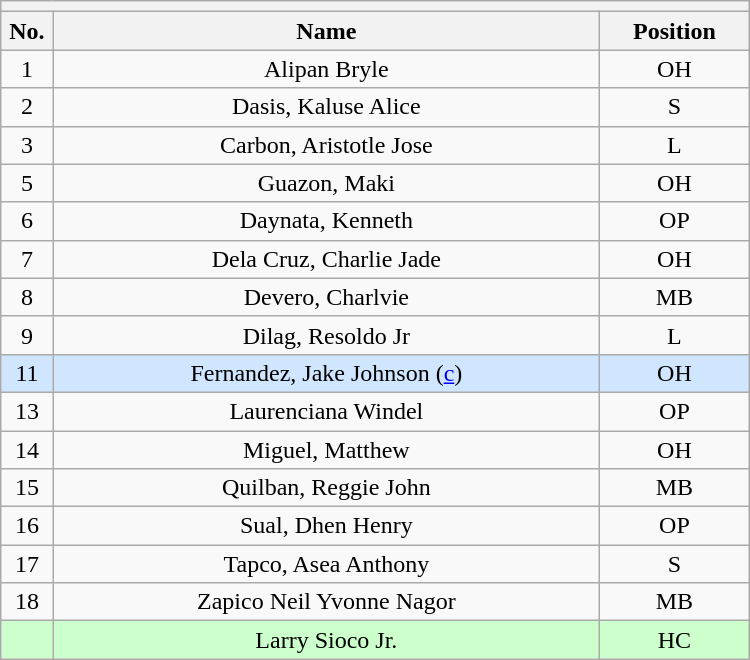<table class="wikitable mw-collapsible mw-collapsed" style="text-align:center; width:500px; border:none">
<tr>
<th style="text-align:left" colspan="3"></th>
</tr>
<tr>
<th style="width:7%">No.</th>
<th>Name</th>
<th style="width:20%">Position</th>
</tr>
<tr>
<td>1</td>
<td>Alipan Bryle</td>
<td>OH</td>
</tr>
<tr>
<td>2</td>
<td>Dasis, Kaluse Alice</td>
<td>S</td>
</tr>
<tr>
<td>3</td>
<td>Carbon, Aristotle Jose</td>
<td>L</td>
</tr>
<tr>
<td>5</td>
<td>Guazon, Maki</td>
<td>OH</td>
</tr>
<tr>
<td>6</td>
<td>Daynata, Kenneth</td>
<td>OP</td>
</tr>
<tr>
<td>7</td>
<td>Dela Cruz, Charlie Jade</td>
<td>OH</td>
</tr>
<tr>
<td>8</td>
<td>Devero, Charlvie</td>
<td>MB</td>
</tr>
<tr>
<td>9</td>
<td>Dilag, Resoldo Jr</td>
<td>L</td>
</tr>
<tr bgcolor=#DOE6FF>
<td>11</td>
<td>Fernandez, Jake Johnson (<a href='#'>c</a>)</td>
<td>OH</td>
</tr>
<tr>
<td>13</td>
<td>Laurenciana Windel</td>
<td>OP</td>
</tr>
<tr>
<td>14</td>
<td>Miguel, Matthew</td>
<td>OH</td>
</tr>
<tr>
<td>15</td>
<td>Quilban, Reggie John</td>
<td>MB</td>
</tr>
<tr>
<td>16</td>
<td>Sual, Dhen Henry</td>
<td>OP</td>
</tr>
<tr>
<td>17</td>
<td>Tapco, Asea Anthony</td>
<td>S</td>
</tr>
<tr>
<td>18</td>
<td>Zapico Neil Yvonne Nagor</td>
<td>MB</td>
</tr>
<tr bgcolor=#CCFFCC>
<td></td>
<td>Larry Sioco Jr.</td>
<td>HC</td>
</tr>
</table>
